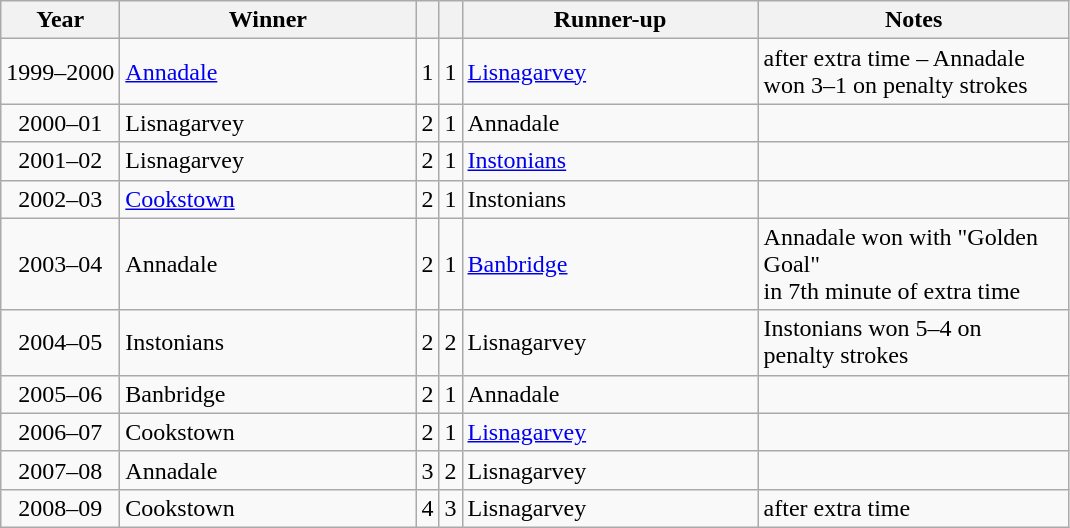<table class="wikitable">
<tr>
<th>Year</th>
<th>Winner</th>
<th></th>
<th></th>
<th>Runner-up</th>
<th>Notes</th>
</tr>
<tr>
<td align="center">1999–2000</td>
<td width=190><a href='#'>Annadale</a></td>
<td align="center">1</td>
<td align="center">1</td>
<td width=190><a href='#'>Lisnagarvey</a></td>
<td width=200>after extra time – Annadale<br>won 3–1 on penalty strokes</td>
</tr>
<tr>
<td align="center">2000–01</td>
<td>Lisnagarvey</td>
<td align="center">2</td>
<td align="center">1</td>
<td>Annadale</td>
<td></td>
</tr>
<tr>
<td align="center">2001–02</td>
<td>Lisnagarvey</td>
<td align="center">2</td>
<td align="center">1</td>
<td><a href='#'>Instonians</a></td>
<td></td>
</tr>
<tr>
<td align="center">2002–03</td>
<td><a href='#'>Cookstown</a></td>
<td align="center">2</td>
<td align="center">1</td>
<td>Instonians</td>
<td></td>
</tr>
<tr>
<td align="center">2003–04</td>
<td>Annadale</td>
<td align="center">2</td>
<td align="center">1</td>
<td><a href='#'>Banbridge</a></td>
<td>Annadale won with "Golden Goal" <br>in 7th minute of extra time</td>
</tr>
<tr>
<td align="center">2004–05</td>
<td>Instonians</td>
<td align="center">2</td>
<td align="center">2</td>
<td>Lisnagarvey</td>
<td>Instonians won 5–4 on<br>penalty strokes</td>
</tr>
<tr>
<td align="center">2005–06</td>
<td>Banbridge</td>
<td align="center">2</td>
<td align="center">1</td>
<td>Annadale</td>
<td></td>
</tr>
<tr>
<td align="center">2006–07</td>
<td>Cookstown</td>
<td align="center">2</td>
<td align="center">1</td>
<td><a href='#'>Lisnagarvey</a></td>
<td></td>
</tr>
<tr>
<td align="center">2007–08</td>
<td>Annadale</td>
<td align="center">3</td>
<td align="center">2</td>
<td>Lisnagarvey</td>
<td></td>
</tr>
<tr>
<td align="center">2008–09</td>
<td>Cookstown</td>
<td align="center">4</td>
<td align="center">3</td>
<td>Lisnagarvey</td>
<td>after extra time</td>
</tr>
</table>
